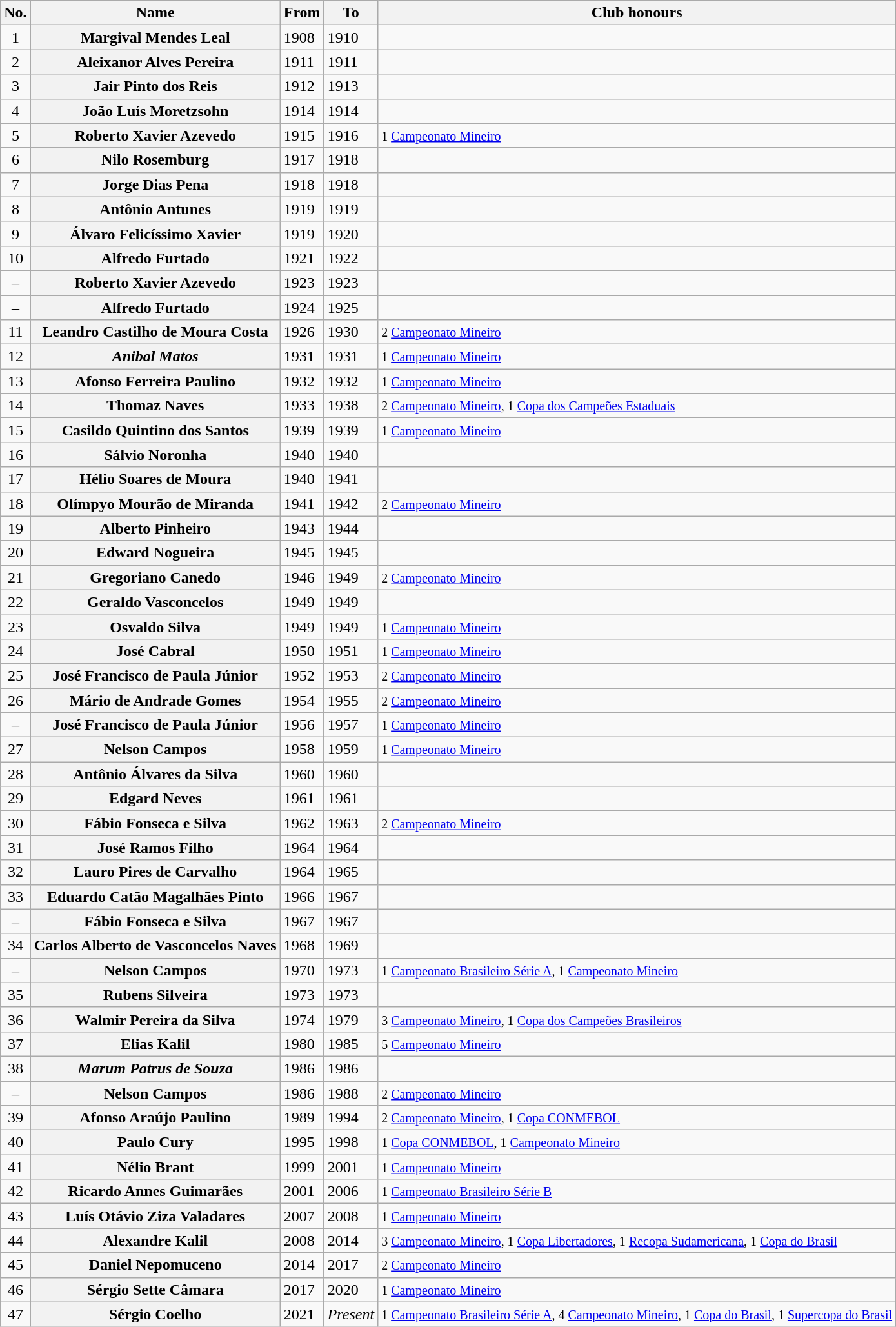<table class="wikitable plainrowheaders" style="text-align: center">
<tr>
<th scope="col">No.</th>
<th scope="col">Name</th>
<th scope="col">From</th>
<th scope="col">To</th>
<th scope="col">Club honours</th>
</tr>
<tr>
<td align="center">1</td>
<th align="left" scope="row">Margival Mendes Leal</th>
<td align="left">1908</td>
<td align="left">1910</td>
<td></td>
</tr>
<tr>
<td align="center">2</td>
<th align="left" scope="row">Aleixanor Alves Pereira</th>
<td align="left">1911</td>
<td align="left">1911</td>
<td></td>
</tr>
<tr>
<td align="center">3</td>
<th align="left" scope="row">Jair Pinto dos Reis</th>
<td align="left">1912</td>
<td align="left">1913</td>
<td></td>
</tr>
<tr>
<td align="center">4</td>
<th align="left" scope="row">João Luís Moretzsohn</th>
<td align="left">1914</td>
<td align="left">1914</td>
<td></td>
</tr>
<tr>
<td align="center">5</td>
<th align="left" scope="row">Roberto Xavier Azevedo</th>
<td align="left">1915</td>
<td align="left">1916</td>
<td align="left"><small>1 <a href='#'>Campeonato Mineiro</a></small></td>
</tr>
<tr>
<td align="center">6</td>
<th align="left" scope="row">Nilo Rosemburg</th>
<td align="left">1917</td>
<td align="left">1918</td>
<td></td>
</tr>
<tr>
<td align="center">7</td>
<th align="left" scope="row">Jorge Dias Pena</th>
<td align="left">1918</td>
<td align="left">1918</td>
<td></td>
</tr>
<tr>
<td align="center">8</td>
<th align="left" scope="row">Antônio Antunes</th>
<td align="left">1919</td>
<td align="left">1919</td>
<td></td>
</tr>
<tr>
<td align="center">9</td>
<th align="left" scope="row">Álvaro Felicíssimo Xavier</th>
<td align="left">1919</td>
<td align="left">1920</td>
<td></td>
</tr>
<tr>
<td align="center">10</td>
<th align="left" scope="row">Alfredo Furtado</th>
<td align="left">1921</td>
<td align="left">1922</td>
<td></td>
</tr>
<tr>
<td align="center">–</td>
<th align="left" scope="row">Roberto Xavier Azevedo</th>
<td align="left">1923</td>
<td align="left">1923</td>
<td></td>
</tr>
<tr>
<td align="center">–</td>
<th align="left" scope="row">Alfredo Furtado</th>
<td align="left">1924</td>
<td align="left">1925</td>
<td></td>
</tr>
<tr>
<td align="center">11</td>
<th align="left" scope="row">Leandro Castilho de Moura Costa</th>
<td align="left">1926</td>
<td align="left">1930</td>
<td align="left"><small>2 <a href='#'>Campeonato Mineiro</a></small></td>
</tr>
<tr>
<td align="center">12</td>
<th align="left" scope="row"><em>Anibal Matos</em></th>
<td align="left">1931</td>
<td align="left">1931</td>
<td align="left"><small>1 <a href='#'>Campeonato Mineiro</a></small></td>
</tr>
<tr>
<td align="center">13</td>
<th align="left" scope="row">Afonso Ferreira Paulino</th>
<td align="left">1932</td>
<td align="left">1932</td>
<td align="left"><small>1 <a href='#'>Campeonato Mineiro</a></small></td>
</tr>
<tr>
<td align="center">14</td>
<th align="left" scope="row">Thomaz Naves</th>
<td align="left">1933</td>
<td align="left">1938</td>
<td align="left"><small>2 <a href='#'>Campeonato Mineiro</a>, 1 <a href='#'>Copa dos Campeões Estaduais</a></small></td>
</tr>
<tr>
<td align="center">15</td>
<th align="left" scope="row">Casildo Quintino dos Santos</th>
<td align="left">1939</td>
<td align="left">1939</td>
<td align="left"><small>1 <a href='#'>Campeonato Mineiro</a></small></td>
</tr>
<tr>
<td align="center">16</td>
<th align="left" scope="row">Sálvio Noronha</th>
<td align="left">1940</td>
<td align="left">1940</td>
<td></td>
</tr>
<tr>
<td align="center">17</td>
<th align="left" scope="row">Hélio Soares de Moura</th>
<td align="left">1940</td>
<td align="left">1941</td>
<td></td>
</tr>
<tr>
<td align="center">18</td>
<th align="left" scope="row">Olímpyo Mourão de Miranda</th>
<td align="left">1941</td>
<td align="left">1942</td>
<td align="left"><small>2 <a href='#'>Campeonato Mineiro</a></small></td>
</tr>
<tr>
<td align="center">19</td>
<th align="left" scope="row">Alberto Pinheiro</th>
<td align="left">1943</td>
<td align="left">1944</td>
<td></td>
</tr>
<tr>
<td align="center">20</td>
<th align="left" scope="row">Edward Nogueira</th>
<td align="left">1945</td>
<td align="left">1945</td>
<td></td>
</tr>
<tr>
<td align="center">21</td>
<th align="left" scope="row">Gregoriano Canedo</th>
<td align="left">1946</td>
<td align="left">1949</td>
<td align="left"><small>2 <a href='#'>Campeonato Mineiro</a></small></td>
</tr>
<tr>
<td align="center">22</td>
<th align="left" scope="row">Geraldo Vasconcelos</th>
<td align="left">1949</td>
<td align="left">1949</td>
<td></td>
</tr>
<tr>
<td align="center">23</td>
<th align="left" scope="row">Osvaldo Silva</th>
<td align="left">1949</td>
<td align="left">1949</td>
<td align="left"><small>1 <a href='#'>Campeonato Mineiro</a></small></td>
</tr>
<tr>
<td align="center">24</td>
<th align="left" scope="row">José Cabral</th>
<td align="left">1950</td>
<td align="left">1951</td>
<td align="left"><small>1 <a href='#'>Campeonato Mineiro</a></small></td>
</tr>
<tr>
<td align="center">25</td>
<th align="left" scope="row">José Francisco de Paula Júnior</th>
<td align="left">1952</td>
<td align="left">1953</td>
<td align="left"><small>2 <a href='#'>Campeonato Mineiro</a></small></td>
</tr>
<tr>
<td align="center">26</td>
<th align="left" scope="row">Mário de Andrade Gomes</th>
<td align="left">1954</td>
<td align="left">1955</td>
<td align="left"><small>2 <a href='#'>Campeonato Mineiro</a></small></td>
</tr>
<tr>
<td align="center">–</td>
<th align="left" scope="row">José Francisco de Paula Júnior</th>
<td align="left">1956</td>
<td align="left">1957</td>
<td align="left"><small>1 <a href='#'>Campeonato Mineiro</a></small></td>
</tr>
<tr>
<td align="center">27</td>
<th align="left" scope="row">Nelson Campos</th>
<td align="left">1958</td>
<td align="left">1959</td>
<td align="left"><small>1 <a href='#'>Campeonato Mineiro</a></small></td>
</tr>
<tr>
<td align="center">28</td>
<th align="left" scope="row">Antônio Álvares da Silva</th>
<td align="left">1960</td>
<td align="left">1960</td>
<td></td>
</tr>
<tr>
<td align="center">29</td>
<th align="left" scope="row">Edgard Neves</th>
<td align="left">1961</td>
<td align="left">1961</td>
<td></td>
</tr>
<tr>
<td align="center">30</td>
<th align="left" scope="row">Fábio Fonseca e Silva</th>
<td align="left">1962</td>
<td align="left">1963</td>
<td align="left"><small>2 <a href='#'>Campeonato Mineiro</a></small></td>
</tr>
<tr>
<td align="center">31</td>
<th align="left" scope="row">José Ramos Filho</th>
<td align="left">1964</td>
<td align="left">1964</td>
<td></td>
</tr>
<tr>
<td align="center">32</td>
<th align="left" scope="row">Lauro Pires de Carvalho</th>
<td align="left">1964</td>
<td align="left">1965</td>
<td></td>
</tr>
<tr>
<td align="center">33</td>
<th align="left" scope="row">Eduardo Catão Magalhães Pinto</th>
<td align="left">1966</td>
<td align="left">1967</td>
<td></td>
</tr>
<tr>
<td align="center">–</td>
<th align="left" scope="row">Fábio Fonseca e Silva</th>
<td align="left">1967</td>
<td align="left">1967</td>
<td></td>
</tr>
<tr>
<td align="center">34</td>
<th align="left" scope="row">Carlos Alberto de Vasconcelos Naves</th>
<td align="left">1968</td>
<td align="left">1969</td>
<td></td>
</tr>
<tr>
<td align="center">–</td>
<th align="left" scope="row">Nelson Campos</th>
<td align="left">1970</td>
<td align="left">1973</td>
<td align="left"><small>1 <a href='#'>Campeonato Brasileiro Série A</a>, 1 <a href='#'>Campeonato Mineiro</a></small></td>
</tr>
<tr>
<td align="center">35</td>
<th align="left" scope="row">Rubens Silveira</th>
<td align="left">1973</td>
<td align="left">1973</td>
<td></td>
</tr>
<tr>
<td align="center">36</td>
<th align="left" scope="row">Walmir Pereira da Silva</th>
<td align="left">1974</td>
<td align="left">1979</td>
<td align="left"><small>3 <a href='#'>Campeonato Mineiro</a>, 1 <a href='#'>Copa dos Campeões Brasileiros</a></small></td>
</tr>
<tr>
<td align="center">37</td>
<th align="left" scope="row">Elias Kalil</th>
<td align="left">1980</td>
<td align="left">1985</td>
<td align="left"><small>5 <a href='#'>Campeonato Mineiro</a></small></td>
</tr>
<tr>
<td align="center">38</td>
<th align="left" scope="row"><em>Marum Patrus de Souza</em></th>
<td align="left">1986</td>
<td align="left">1986</td>
<td></td>
</tr>
<tr>
<td align="center">–</td>
<th align="left" scope="row">Nelson Campos</th>
<td align="left">1986</td>
<td align="left">1988</td>
<td align="left"><small>2 <a href='#'>Campeonato Mineiro</a></small></td>
</tr>
<tr>
<td align="center">39</td>
<th align="left" scope="row">Afonso Araújo Paulino</th>
<td align="left">1989</td>
<td align="left">1994</td>
<td align="left"><small>2 <a href='#'>Campeonato Mineiro</a>, 1 <a href='#'>Copa CONMEBOL</a></small></td>
</tr>
<tr>
<td align="center">40</td>
<th align="left" scope="row">Paulo Cury</th>
<td align="left">1995</td>
<td align="left">1998</td>
<td align="left"><small>1 <a href='#'>Copa CONMEBOL</a>, 1 <a href='#'>Campeonato Mineiro</a></small></td>
</tr>
<tr>
<td align="center">41</td>
<th align="left" scope="row">Nélio Brant</th>
<td align="left">1999</td>
<td align="left">2001</td>
<td align="left"><small>1 <a href='#'>Campeonato Mineiro</a></small></td>
</tr>
<tr>
<td align="center">42</td>
<th align="left" scope="row">Ricardo Annes Guimarães</th>
<td align="left">2001</td>
<td align="left">2006</td>
<td align="left"><small>1 <a href='#'>Campeonato Brasileiro Série B</a></small></td>
</tr>
<tr>
<td align="center">43</td>
<th align="left" scope="row">Luís Otávio Ziza Valadares</th>
<td align="left">2007</td>
<td align="left">2008</td>
<td align="left"><small>1 <a href='#'>Campeonato Mineiro</a></small></td>
</tr>
<tr>
<td align="center">44</td>
<th align="left" scope="row">Alexandre Kalil</th>
<td align="left">2008</td>
<td align="left">2014</td>
<td align="left"><small>3 <a href='#'>Campeonato Mineiro</a>, 1 <a href='#'>Copa Libertadores</a>, 1 <a href='#'>Recopa Sudamericana</a>, 1 <a href='#'>Copa do Brasil</a></small></td>
</tr>
<tr>
<td align="center">45</td>
<th align="left" scope="row">Daniel Nepomuceno</th>
<td align="left">2014</td>
<td align="left">2017</td>
<td align="left"><small>2 <a href='#'>Campeonato Mineiro</a></small></td>
</tr>
<tr>
<td align="center">46</td>
<th align="left" scope="row">Sérgio Sette Câmara</th>
<td align="left">2017</td>
<td align="left">2020</td>
<td align="left"><small>1 <a href='#'>Campeonato Mineiro</a></small></td>
</tr>
<tr>
<td align="center">47</td>
<th align="left" scope="row">Sérgio Coelho</th>
<td align="left">2021</td>
<td align="left"><em>Present</em></td>
<td align="left"><small>1 <a href='#'>Campeonato Brasileiro Série A</a>, 4 <a href='#'>Campeonato Mineiro</a>, 1 <a href='#'>Copa do Brasil</a>, 1 <a href='#'>Supercopa do Brasil</a></small></td>
</tr>
</table>
